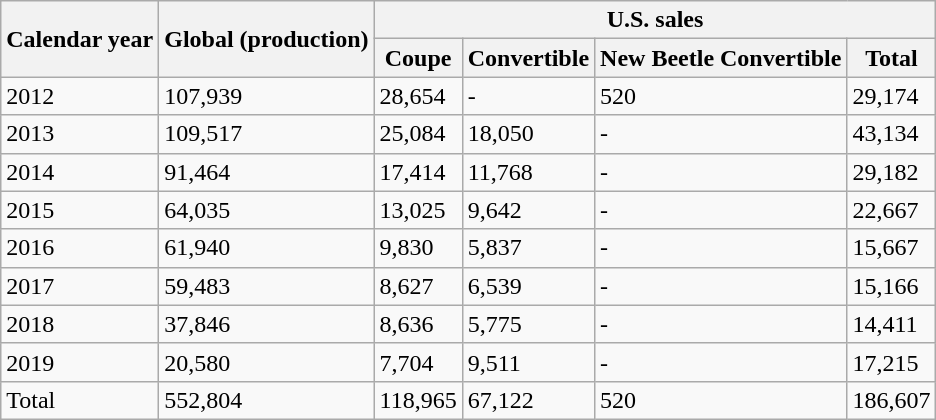<table class="wikitable">
<tr>
<th rowspan="2">Calendar year</th>
<th rowspan="2">Global (production)</th>
<th colspan="4">U.S. sales</th>
</tr>
<tr>
<th>Coupe</th>
<th>Convertible</th>
<th>New Beetle Convertible</th>
<th>Total</th>
</tr>
<tr>
<td>2012</td>
<td>107,939</td>
<td>28,654</td>
<td>-</td>
<td>520</td>
<td>29,174</td>
</tr>
<tr>
<td>2013</td>
<td>109,517</td>
<td>25,084</td>
<td>18,050</td>
<td>-</td>
<td>43,134</td>
</tr>
<tr>
<td>2014</td>
<td>91,464</td>
<td>17,414</td>
<td>11,768</td>
<td>-</td>
<td>29,182</td>
</tr>
<tr>
<td>2015</td>
<td>64,035</td>
<td>13,025</td>
<td>9,642</td>
<td>-</td>
<td>22,667</td>
</tr>
<tr>
<td>2016</td>
<td>61,940</td>
<td>9,830</td>
<td>5,837</td>
<td>-</td>
<td>15,667</td>
</tr>
<tr>
<td>2017</td>
<td>59,483</td>
<td>8,627</td>
<td>6,539</td>
<td>-</td>
<td>15,166</td>
</tr>
<tr>
<td>2018</td>
<td>37,846</td>
<td>8,636</td>
<td>5,775</td>
<td>-</td>
<td>14,411</td>
</tr>
<tr>
<td>2019</td>
<td>20,580</td>
<td>7,704</td>
<td>9,511</td>
<td>-</td>
<td>17,215</td>
</tr>
<tr>
<td>Total</td>
<td>552,804</td>
<td>118,965</td>
<td>67,122</td>
<td>520</td>
<td>186,607</td>
</tr>
</table>
